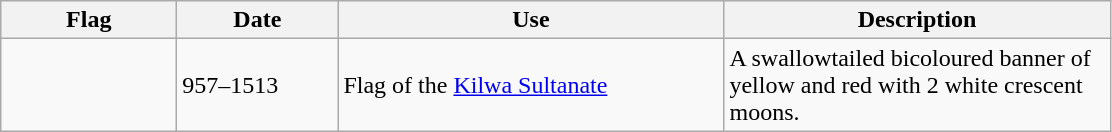<table class="wikitable">
<tr>
<th style="width:110px;">Flag</th>
<th style="width:100px;">Date</th>
<th style="width:250px;">Use</th>
<th style="width:250px;">Description</th>
</tr>
<tr>
<td></td>
<td>957–1513</td>
<td>Flag of the <a href='#'>Kilwa Sultanate</a></td>
<td>A swallowtailed bicoloured banner of yellow and red with 2 white crescent moons.</td>
</tr>
</table>
